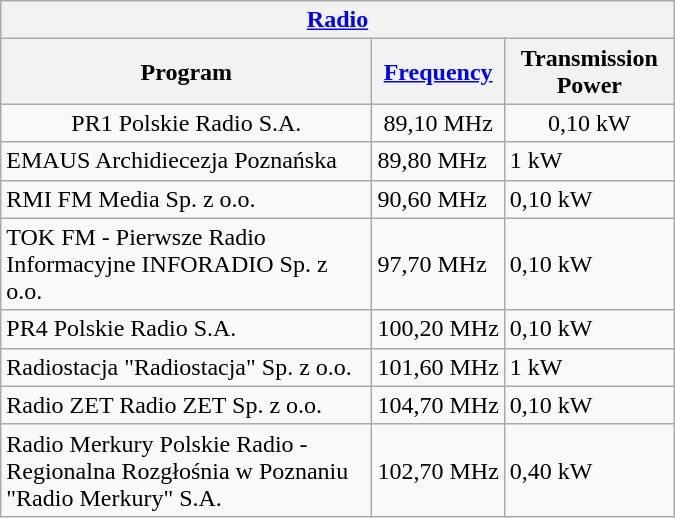<table class="wikitable" style="width: 450px;">
<tr>
<th colspan="4" align="center"><a href='#'>Radio</a></th>
</tr>
<tr>
<th>Program</th>
<th><a href='#'>Frequency</a></th>
<th>Transmission Power</th>
</tr>
<tr align="center">
<td>PR1 Polskie Radio S.A.</td>
<td>89,10 MHz</td>
<td>0,10 kW</td>
</tr>
<tr>
<td>EMAUS Archidiecezja Poznańska</td>
<td>89,80 MHz</td>
<td>1 kW</td>
</tr>
<tr>
<td>RMI FM Media Sp. z o.o.</td>
<td>90,60 MHz</td>
<td>0,10 kW</td>
</tr>
<tr>
<td>TOK FM - Pierwsze Radio Informacyjne INFORADIO Sp. z o.o.</td>
<td>97,70 MHz</td>
<td>0,10 kW</td>
</tr>
<tr>
<td>PR4 Polskie Radio S.A.</td>
<td>100,20 MHz</td>
<td>0,10 kW</td>
</tr>
<tr>
<td>Radiostacja "Radiostacja" Sp. z o.o.</td>
<td>101,60 MHz</td>
<td>1 kW</td>
</tr>
<tr>
<td>Radio ZET Radio ZET Sp. z o.o.</td>
<td>104,70 MHz</td>
<td>0,10 kW</td>
</tr>
<tr>
<td>Radio Merkury Polskie Radio - Regionalna Rozgłośnia w Poznaniu "Radio Merkury" S.A.</td>
<td>102,70 MHz</td>
<td>0,40 kW</td>
</tr>
</table>
